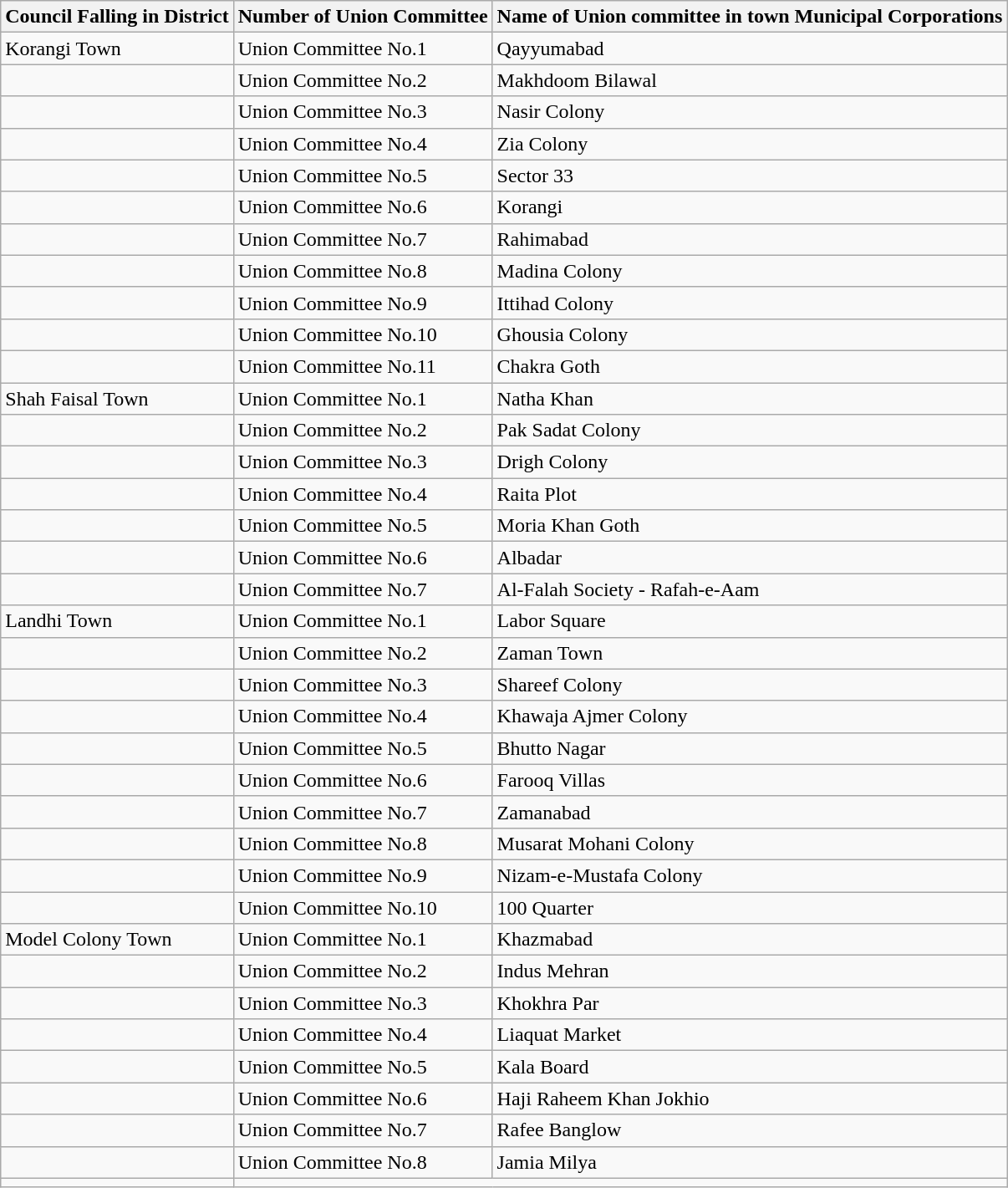<table class="wikitable">
<tr>
<th>Council Falling in District</th>
<th>Number of Union Committee</th>
<th>Name of Union committee in town Municipal Corporations</th>
</tr>
<tr>
<td>Korangi Town</td>
<td>Union Committee No.1</td>
<td>Qayyumabad</td>
</tr>
<tr>
<td></td>
<td>Union Committee No.2</td>
<td>Makhdoom Bilawal</td>
</tr>
<tr>
<td></td>
<td>Union Committee No.3</td>
<td>Nasir Colony</td>
</tr>
<tr>
<td></td>
<td>Union Committee No.4</td>
<td>Zia Colony</td>
</tr>
<tr>
<td></td>
<td>Union Committee No.5</td>
<td>Sector 33</td>
</tr>
<tr>
<td></td>
<td>Union Committee No.6</td>
<td>Korangi</td>
</tr>
<tr>
<td></td>
<td>Union Committee No.7</td>
<td>Rahimabad</td>
</tr>
<tr>
<td></td>
<td>Union Committee No.8</td>
<td>Madina Colony</td>
</tr>
<tr>
<td></td>
<td>Union Committee No.9</td>
<td>Ittihad Colony</td>
</tr>
<tr>
<td></td>
<td>Union Committee No.10</td>
<td>Ghousia Colony</td>
</tr>
<tr>
<td></td>
<td>Union Committee No.11</td>
<td>Chakra Goth</td>
</tr>
<tr>
<td>Shah Faisal Town</td>
<td>Union Committee No.1</td>
<td>Natha Khan</td>
</tr>
<tr>
<td></td>
<td>Union Committee No.2</td>
<td>Pak Sadat Colony</td>
</tr>
<tr>
<td></td>
<td>Union Committee No.3</td>
<td>Drigh Colony</td>
</tr>
<tr>
<td></td>
<td>Union Committee No.4</td>
<td>Raita Plot</td>
</tr>
<tr>
<td></td>
<td>Union Committee No.5</td>
<td>Moria Khan Goth</td>
</tr>
<tr>
<td></td>
<td>Union Committee No.6</td>
<td>Albadar</td>
</tr>
<tr>
<td></td>
<td>Union Committee No.7</td>
<td>Al-Falah Society - Rafah-e-Aam</td>
</tr>
<tr>
<td>Landhi Town</td>
<td>Union Committee No.1</td>
<td>Labor Square</td>
</tr>
<tr>
<td></td>
<td>Union Committee No.2</td>
<td>Zaman Town</td>
</tr>
<tr>
<td></td>
<td>Union Committee No.3</td>
<td>Shareef Colony</td>
</tr>
<tr>
<td></td>
<td>Union Committee No.4</td>
<td>Khawaja Ajmer Colony</td>
</tr>
<tr>
<td></td>
<td>Union Committee No.5</td>
<td>Bhutto Nagar</td>
</tr>
<tr>
<td></td>
<td>Union Committee No.6</td>
<td>Farooq Villas</td>
</tr>
<tr>
<td></td>
<td>Union Committee No.7</td>
<td>Zamanabad</td>
</tr>
<tr>
<td></td>
<td>Union Committee No.8</td>
<td>Musarat Mohani Colony</td>
</tr>
<tr>
<td></td>
<td>Union Committee No.9</td>
<td>Nizam-e-Mustafa Colony</td>
</tr>
<tr>
<td></td>
<td>Union Committee No.10</td>
<td>100 Quarter</td>
</tr>
<tr>
<td>Model Colony Town</td>
<td>Union Committee No.1</td>
<td>Khazmabad</td>
</tr>
<tr>
<td></td>
<td>Union Committee No.2</td>
<td>Indus Mehran</td>
</tr>
<tr>
<td></td>
<td>Union Committee No.3</td>
<td>Khokhra Par</td>
</tr>
<tr>
<td></td>
<td>Union Committee No.4</td>
<td>Liaquat Market</td>
</tr>
<tr>
<td></td>
<td>Union Committee No.5</td>
<td>Kala Board</td>
</tr>
<tr>
<td></td>
<td>Union Committee No.6</td>
<td>Haji Raheem Khan Jokhio</td>
</tr>
<tr>
<td></td>
<td>Union Committee No.7</td>
<td>Rafee Banglow</td>
</tr>
<tr>
<td></td>
<td>Union Committee No.8</td>
<td>Jamia Milya</td>
</tr>
<tr>
<td></td>
</tr>
</table>
